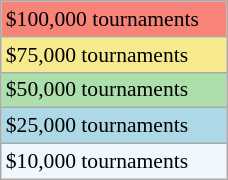<table class="wikitable" style="font-size:90%;" width=12%>
<tr bgcolor="#F88379">
<td>$100,000 tournaments</td>
</tr>
<tr bgcolor="#F7E98E">
<td>$75,000 tournaments</td>
</tr>
<tr bgcolor="#ADDFAD">
<td>$50,000 tournaments</td>
</tr>
<tr bgcolor="lightblue">
<td>$25,000 tournaments</td>
</tr>
<tr bgcolor="#f0f8ff">
<td>$10,000 tournaments</td>
</tr>
</table>
